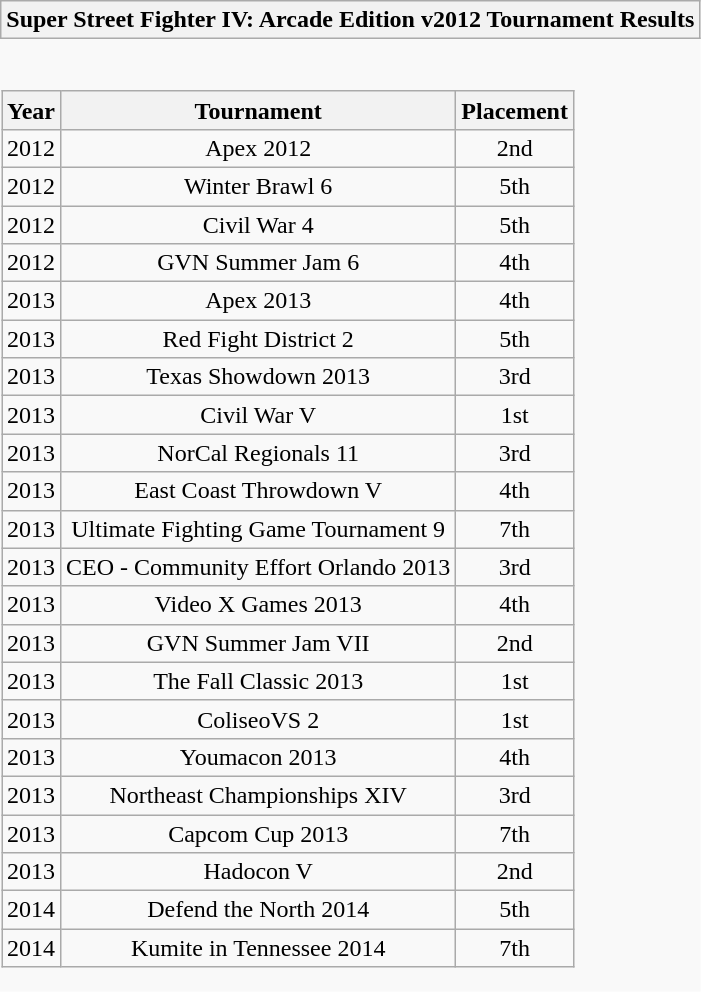<table class="wikitable collapsible autocollapse" style="border:none">
<tr>
<th scope="col">Super Street Fighter IV: Arcade Edition v2012 Tournament Results</th>
</tr>
<tr>
<td style="padding:0;border:none"><br><table class="wikitable" style="text-align:center">
<tr>
<th>Year</th>
<th>Tournament</th>
<th>Placement</th>
</tr>
<tr>
<td>2012</td>
<td>Apex 2012</td>
<td>2nd</td>
</tr>
<tr>
<td>2012</td>
<td>Winter Brawl 6</td>
<td>5th</td>
</tr>
<tr>
<td>2012</td>
<td>Civil War 4</td>
<td>5th</td>
</tr>
<tr>
<td>2012</td>
<td>GVN Summer Jam 6</td>
<td>4th</td>
</tr>
<tr>
<td>2013</td>
<td>Apex 2013</td>
<td>4th</td>
</tr>
<tr>
<td>2013</td>
<td>Red Fight District 2</td>
<td>5th</td>
</tr>
<tr>
<td>2013</td>
<td>Texas Showdown 2013</td>
<td>3rd</td>
</tr>
<tr>
<td>2013</td>
<td>Civil War V</td>
<td>1st</td>
</tr>
<tr>
<td>2013</td>
<td>NorCal Regionals 11</td>
<td>3rd</td>
</tr>
<tr>
<td>2013</td>
<td>East Coast Throwdown V</td>
<td>4th</td>
</tr>
<tr>
<td>2013</td>
<td>Ultimate Fighting Game Tournament 9</td>
<td>7th</td>
</tr>
<tr>
<td>2013</td>
<td>CEO - Community Effort Orlando 2013</td>
<td>3rd</td>
</tr>
<tr>
<td>2013</td>
<td>Video X Games 2013</td>
<td>4th</td>
</tr>
<tr>
<td>2013</td>
<td>GVN Summer Jam VII</td>
<td>2nd</td>
</tr>
<tr>
<td>2013</td>
<td>The Fall Classic 2013</td>
<td>1st</td>
</tr>
<tr>
<td>2013</td>
<td>ColiseoVS 2</td>
<td>1st</td>
</tr>
<tr>
<td>2013</td>
<td>Youmacon 2013</td>
<td>4th</td>
</tr>
<tr>
<td>2013</td>
<td>Northeast Championships XIV</td>
<td>3rd</td>
</tr>
<tr>
<td>2013</td>
<td>Capcom Cup 2013</td>
<td>7th</td>
</tr>
<tr>
<td>2013</td>
<td>Hadocon V</td>
<td>2nd</td>
</tr>
<tr>
<td>2014</td>
<td>Defend the North 2014</td>
<td>5th</td>
</tr>
<tr>
<td>2014</td>
<td>Kumite in Tennessee 2014</td>
<td>7th</td>
</tr>
</table>
</td>
</tr>
</table>
